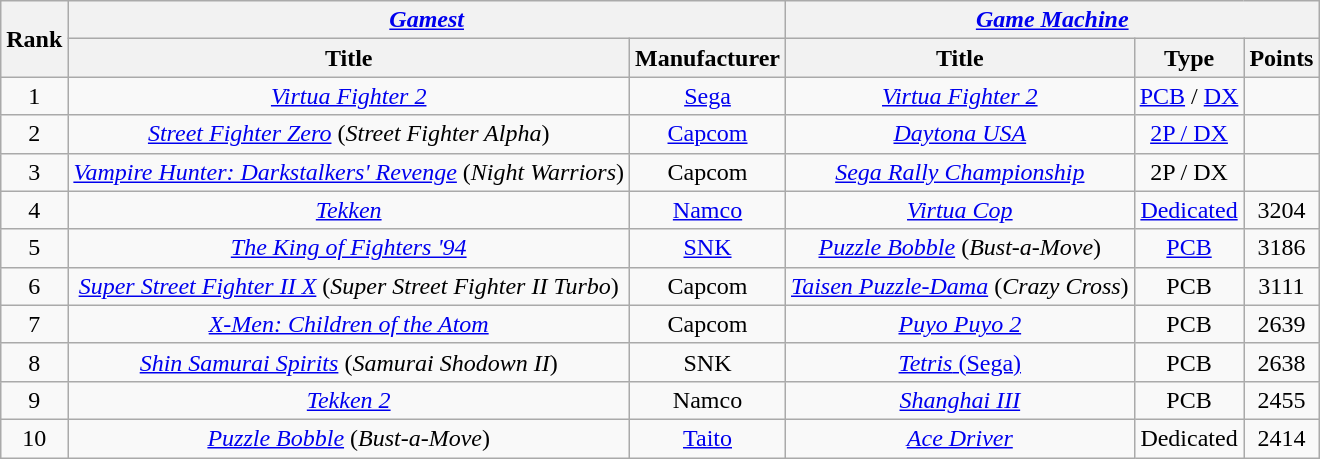<table class="wikitable sortable" style="text-align:center">
<tr>
<th rowspan="2">Rank</th>
<th colspan="2"><em><a href='#'>Gamest</a></em></th>
<th colspan="3"><em><a href='#'>Game Machine</a></em></th>
</tr>
<tr>
<th>Title</th>
<th>Manufacturer</th>
<th>Title</th>
<th>Type</th>
<th>Points</th>
</tr>
<tr>
<td>1</td>
<td><em><a href='#'>Virtua Fighter 2</a></em></td>
<td><a href='#'>Sega</a></td>
<td><em><a href='#'>Virtua Fighter 2</a></em></td>
<td><a href='#'>PCB</a> / <a href='#'>DX</a></td>
<td></td>
</tr>
<tr>
<td>2</td>
<td><em><a href='#'>Street Fighter Zero</a></em> (<em>Street Fighter Alpha</em>)</td>
<td><a href='#'>Capcom</a></td>
<td><em><a href='#'>Daytona USA</a></em></td>
<td><a href='#'>2P / DX</a></td>
<td></td>
</tr>
<tr>
<td>3</td>
<td><em><a href='#'>Vampire Hunter: Darkstalkers' Revenge</a></em> (<em>Night Warriors</em>)</td>
<td>Capcom</td>
<td><em><a href='#'>Sega Rally Championship</a></em></td>
<td>2P / DX</td>
<td></td>
</tr>
<tr>
<td>4</td>
<td><em><a href='#'>Tekken</a></em></td>
<td><a href='#'>Namco</a></td>
<td><em><a href='#'>Virtua Cop</a></em></td>
<td><a href='#'>Dedicated</a></td>
<td>3204</td>
</tr>
<tr>
<td>5</td>
<td><em><a href='#'>The King of Fighters '94</a></em></td>
<td><a href='#'>SNK</a></td>
<td><em><a href='#'>Puzzle Bobble</a></em> (<em>Bust-a-Move</em>)</td>
<td><a href='#'>PCB</a></td>
<td>3186</td>
</tr>
<tr>
<td>6</td>
<td><em><a href='#'>Super Street Fighter II X</a></em> (<em>Super Street Fighter II Turbo</em>)</td>
<td>Capcom</td>
<td><em><a href='#'>Taisen Puzzle-Dama</a></em> (<em>Crazy Cross</em>)</td>
<td>PCB</td>
<td>3111</td>
</tr>
<tr>
<td>7</td>
<td><em><a href='#'>X-Men: Children of the Atom</a></em></td>
<td>Capcom</td>
<td><em><a href='#'>Puyo Puyo 2</a></em></td>
<td>PCB</td>
<td>2639</td>
</tr>
<tr>
<td>8</td>
<td><em><a href='#'>Shin Samurai Spirits</a></em> (<em>Samurai Shodown II</em>)</td>
<td>SNK</td>
<td><a href='#'><em>Tetris</em> (Sega)</a></td>
<td>PCB</td>
<td>2638</td>
</tr>
<tr>
<td>9</td>
<td><em><a href='#'>Tekken 2</a></em></td>
<td>Namco</td>
<td><em><a href='#'>Shanghai III</a></em></td>
<td>PCB</td>
<td>2455</td>
</tr>
<tr>
<td>10</td>
<td><em><a href='#'>Puzzle Bobble</a></em> (<em>Bust-a-Move</em>)</td>
<td><a href='#'>Taito</a></td>
<td><em><a href='#'>Ace Driver</a></em></td>
<td>Dedicated</td>
<td>2414</td>
</tr>
</table>
